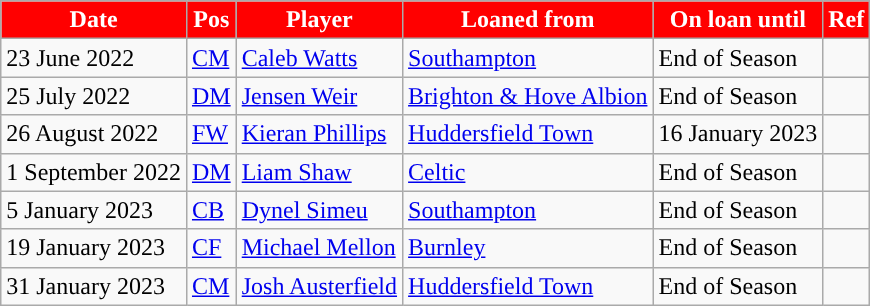<table class="wikitable plainrowheaders sortable">
<tr>
<th style="background:#FF0000; color:#ffffff; ">Date</th>
<th style="background:#FF0000; color:#ffffff; ">Pos</th>
<th style="background:#FF0000; color:#ffffff; ">Player</th>
<th style="background:#FF0000; color:#ffffff; ">Loaned from</th>
<th style="background:#FF0000; color:#ffffff; ">On loan until</th>
<th style="background:#FF0000; color:#ffffff; ">Ref</th>
</tr>
<tr>
<td>23 June 2022</td>
<td><a href='#'>CM</a></td>
<td> <a href='#'>Caleb Watts</a></td>
<td> <a href='#'>Southampton</a></td>
<td>End of Season</td>
<td></td>
</tr>
<tr>
<td>25 July 2022</td>
<td><a href='#'>DM</a></td>
<td> <a href='#'>Jensen Weir</a></td>
<td> <a href='#'>Brighton & Hove Albion</a></td>
<td>End of Season</td>
<td></td>
</tr>
<tr>
<td>26 August 2022</td>
<td><a href='#'>FW</a></td>
<td> <a href='#'>Kieran Phillips</a></td>
<td> <a href='#'>Huddersfield Town</a></td>
<td>16 January 2023</td>
<td></td>
</tr>
<tr>
<td>1 September 2022</td>
<td><a href='#'>DM</a></td>
<td> <a href='#'>Liam Shaw</a></td>
<td> <a href='#'>Celtic</a></td>
<td>End of Season</td>
<td></td>
</tr>
<tr>
<td>5 January 2023</td>
<td><a href='#'>CB</a></td>
<td> <a href='#'>Dynel Simeu</a></td>
<td> <a href='#'>Southampton</a></td>
<td>End of Season</td>
<td></td>
</tr>
<tr>
<td>19 January 2023</td>
<td><a href='#'>CF</a></td>
<td> <a href='#'>Michael Mellon</a></td>
<td> <a href='#'>Burnley</a></td>
<td>End of Season</td>
<td></td>
</tr>
<tr>
<td>31 January 2023</td>
<td><a href='#'>CM</a></td>
<td> <a href='#'>Josh Austerfield</a></td>
<td> <a href='#'>Huddersfield Town</a></td>
<td>End of Season</td>
<td></td>
</tr>
</table>
